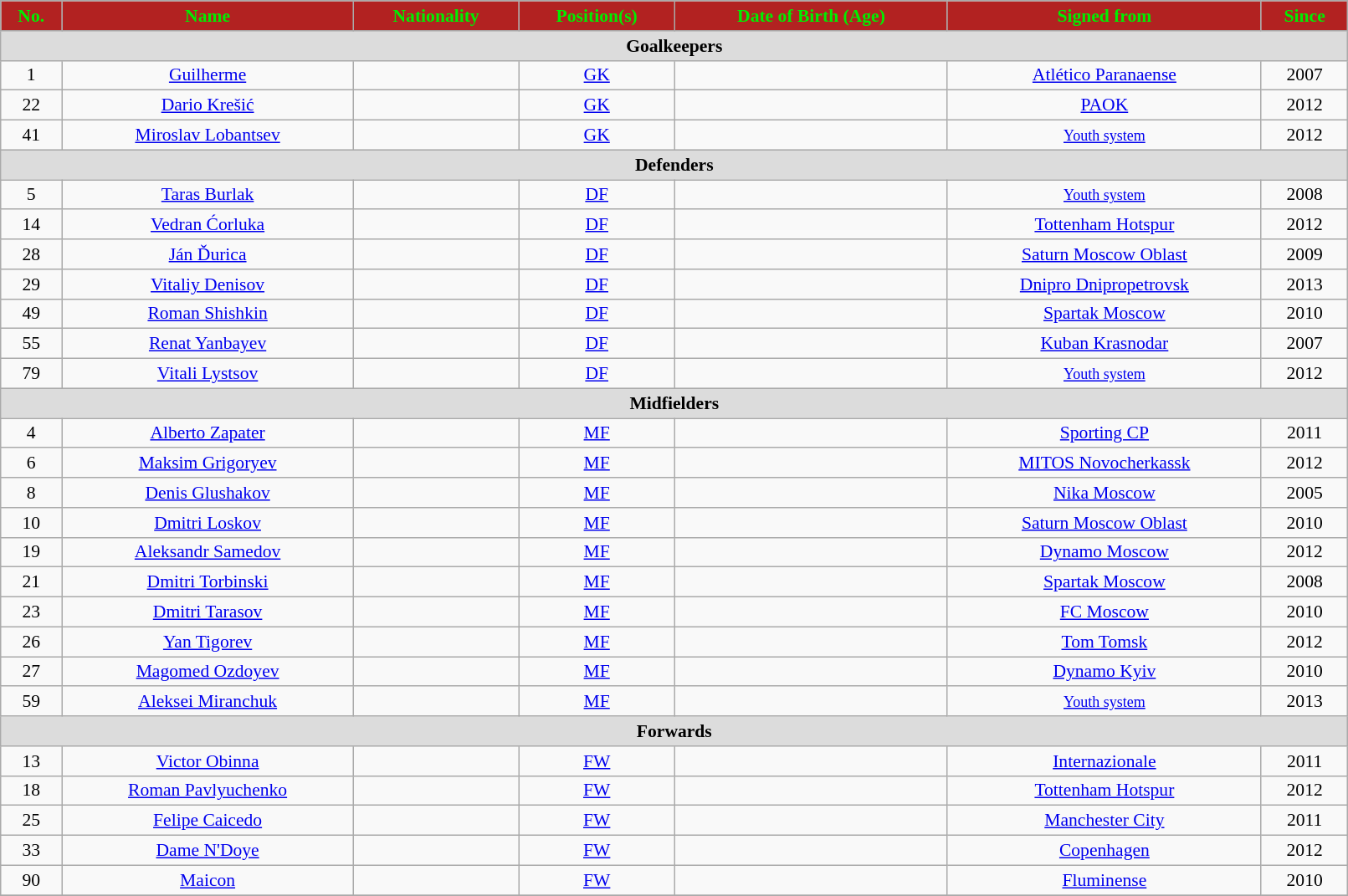<table class="wikitable" style="text-align:center; font-size:90%; width:85%;">
<tr>
<th style="background:#B22221; color:#00EE00; text-align:center;">No.</th>
<th style="background:#B22221; color:#00EE00; text-align:center;">Name</th>
<th style="background:#B22221; color:#00EE00; text-align:center;">Nationality</th>
<th style="background:#B22221; color:#00EE00; text-align:center;">Position(s)</th>
<th style="background:#B22221; color:#00EE00; text-align:center;">Date of Birth (Age)</th>
<th style="background:#B22221; color:#00EE00; text-align:center;">Signed from</th>
<th style="background:#B22221; color:#00EE00; text-align:center;">Since</th>
</tr>
<tr>
<th colspan="7" style="background:#dcdcdc; text-align:center;">Goalkeepers</th>
</tr>
<tr>
<td>1</td>
<td><a href='#'>Guilherme</a></td>
<td></td>
<td><a href='#'>GK</a></td>
<td></td>
<td><a href='#'>Atlético Paranaense</a></td>
<td>2007</td>
</tr>
<tr>
<td>22</td>
<td><a href='#'>Dario Krešić</a></td>
<td></td>
<td><a href='#'>GK</a></td>
<td></td>
<td><a href='#'>PAOK</a></td>
<td>2012</td>
</tr>
<tr>
<td>41</td>
<td><a href='#'>Miroslav Lobantsev</a></td>
<td></td>
<td><a href='#'>GK</a></td>
<td></td>
<td><small><a href='#'>Youth system</a></small></td>
<td>2012</td>
</tr>
<tr>
<th colspan="7" style="background:#dcdcdc; text-align:center;">Defenders</th>
</tr>
<tr>
<td>5</td>
<td><a href='#'>Taras Burlak</a></td>
<td></td>
<td><a href='#'>DF</a></td>
<td></td>
<td><small><a href='#'>Youth system</a></small></td>
<td>2008</td>
</tr>
<tr>
<td>14</td>
<td><a href='#'>Vedran Ćorluka</a></td>
<td></td>
<td><a href='#'>DF</a></td>
<td></td>
<td><a href='#'>Tottenham Hotspur</a></td>
<td>2012</td>
</tr>
<tr>
<td>28</td>
<td><a href='#'>Ján Ďurica</a></td>
<td></td>
<td><a href='#'>DF</a></td>
<td></td>
<td><a href='#'>Saturn Moscow Oblast</a></td>
<td>2009</td>
</tr>
<tr>
<td>29</td>
<td><a href='#'>Vitaliy Denisov</a></td>
<td></td>
<td><a href='#'>DF</a></td>
<td></td>
<td><a href='#'>Dnipro Dnipropetrovsk</a></td>
<td>2013</td>
</tr>
<tr>
<td>49</td>
<td><a href='#'>Roman Shishkin</a></td>
<td></td>
<td><a href='#'>DF</a></td>
<td></td>
<td><a href='#'>Spartak Moscow</a></td>
<td>2010</td>
</tr>
<tr>
<td>55</td>
<td><a href='#'>Renat Yanbayev</a></td>
<td></td>
<td><a href='#'>DF</a></td>
<td></td>
<td><a href='#'>Kuban Krasnodar</a></td>
<td>2007</td>
</tr>
<tr>
<td>79</td>
<td><a href='#'>Vitali Lystsov</a></td>
<td></td>
<td><a href='#'>DF</a></td>
<td></td>
<td><small><a href='#'>Youth system</a></small></td>
<td>2012</td>
</tr>
<tr>
<th colspan="7" style="background:#dcdcdc; text-align:center;">Midfielders</th>
</tr>
<tr>
<td>4</td>
<td><a href='#'>Alberto Zapater</a></td>
<td></td>
<td><a href='#'>MF</a></td>
<td></td>
<td><a href='#'>Sporting CP</a></td>
<td>2011</td>
</tr>
<tr>
<td>6</td>
<td><a href='#'>Maksim Grigoryev</a></td>
<td></td>
<td><a href='#'>MF</a></td>
<td></td>
<td><a href='#'>MITOS Novocherkassk</a></td>
<td>2012</td>
</tr>
<tr>
<td>8</td>
<td><a href='#'>Denis Glushakov</a></td>
<td></td>
<td><a href='#'>MF</a></td>
<td></td>
<td><a href='#'>Nika Moscow</a></td>
<td>2005</td>
</tr>
<tr>
<td>10</td>
<td><a href='#'>Dmitri Loskov</a></td>
<td></td>
<td><a href='#'>MF</a></td>
<td></td>
<td><a href='#'>Saturn Moscow Oblast</a></td>
<td>2010</td>
</tr>
<tr>
<td>19</td>
<td><a href='#'>Aleksandr Samedov</a></td>
<td></td>
<td><a href='#'>MF</a></td>
<td></td>
<td><a href='#'>Dynamo Moscow</a></td>
<td>2012</td>
</tr>
<tr>
<td>21</td>
<td><a href='#'>Dmitri Torbinski</a></td>
<td></td>
<td><a href='#'>MF</a></td>
<td></td>
<td><a href='#'>Spartak Moscow</a></td>
<td>2008</td>
</tr>
<tr>
<td>23</td>
<td><a href='#'>Dmitri Tarasov</a></td>
<td></td>
<td><a href='#'>MF</a></td>
<td></td>
<td><a href='#'>FC Moscow</a></td>
<td>2010</td>
</tr>
<tr>
<td>26</td>
<td><a href='#'>Yan Tigorev</a></td>
<td></td>
<td><a href='#'>MF</a></td>
<td></td>
<td><a href='#'>Tom Tomsk</a></td>
<td>2012</td>
</tr>
<tr>
<td>27</td>
<td><a href='#'>Magomed Ozdoyev</a></td>
<td></td>
<td><a href='#'>MF</a></td>
<td></td>
<td><a href='#'>Dynamo Kyiv</a></td>
<td>2010</td>
</tr>
<tr>
<td>59</td>
<td><a href='#'>Aleksei Miranchuk</a></td>
<td></td>
<td><a href='#'>MF</a></td>
<td></td>
<td><small><a href='#'>Youth system</a></small></td>
<td>2013</td>
</tr>
<tr>
<th colspan="7" style="background:#dcdcdc; text-align:center;">Forwards</th>
</tr>
<tr>
<td>13</td>
<td><a href='#'>Victor Obinna</a></td>
<td></td>
<td><a href='#'>FW</a></td>
<td></td>
<td><a href='#'>Internazionale</a></td>
<td>2011</td>
</tr>
<tr>
<td>18</td>
<td><a href='#'>Roman Pavlyuchenko</a></td>
<td></td>
<td><a href='#'>FW</a></td>
<td></td>
<td><a href='#'>Tottenham Hotspur</a></td>
<td>2012</td>
</tr>
<tr>
<td>25</td>
<td><a href='#'>Felipe Caicedo</a></td>
<td></td>
<td><a href='#'>FW</a></td>
<td></td>
<td><a href='#'>Manchester City</a></td>
<td>2011</td>
</tr>
<tr>
<td>33</td>
<td><a href='#'>Dame N'Doye</a></td>
<td></td>
<td><a href='#'>FW</a></td>
<td></td>
<td><a href='#'>Copenhagen</a></td>
<td>2012</td>
</tr>
<tr>
<td>90</td>
<td><a href='#'>Maicon</a></td>
<td></td>
<td><a href='#'>FW</a></td>
<td></td>
<td><a href='#'>Fluminense</a></td>
<td>2010</td>
</tr>
<tr>
</tr>
</table>
